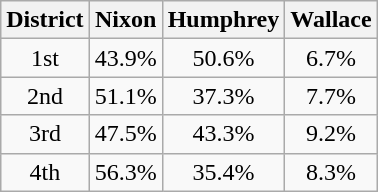<table class="wikitable sortable" - style="text-align:center;">
<tr>
<th>District</th>
<th>Nixon</th>
<th>Humphrey</th>
<th>Wallace</th>
</tr>
<tr>
<td>1st</td>
<td>43.9%</td>
<td>50.6%</td>
<td>6.7%</td>
</tr>
<tr>
<td>2nd</td>
<td>51.1%</td>
<td>37.3%</td>
<td>7.7%</td>
</tr>
<tr>
<td>3rd</td>
<td>47.5%</td>
<td>43.3%</td>
<td>9.2%</td>
</tr>
<tr>
<td>4th</td>
<td>56.3%</td>
<td>35.4%</td>
<td>8.3%</td>
</tr>
</table>
